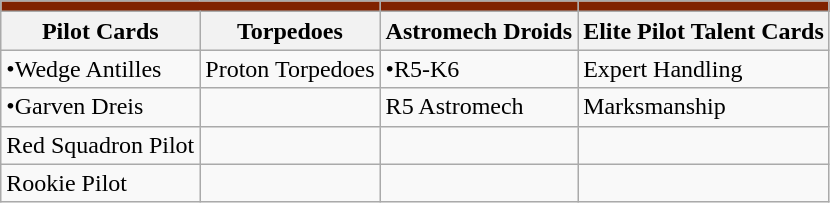<table class="wikitable sortable">
<tr style="background:#802200;">
<td colspan="2"></td>
<td></td>
<td></td>
</tr>
<tr style="background:#f0f0f0;">
<th>Pilot Cards</th>
<th>Torpedoes</th>
<th>Astromech Droids</th>
<th>Elite Pilot Talent Cards</th>
</tr>
<tr>
<td>•Wedge Antilles</td>
<td>Proton Torpedoes</td>
<td>•R5-K6</td>
<td>Expert Handling</td>
</tr>
<tr>
<td>•Garven Dreis</td>
<td></td>
<td>R5 Astromech</td>
<td>Marksmanship</td>
</tr>
<tr>
<td>Red Squadron Pilot</td>
<td></td>
<td></td>
<td></td>
</tr>
<tr>
<td>Rookie Pilot</td>
<td></td>
<td></td>
<td></td>
</tr>
</table>
